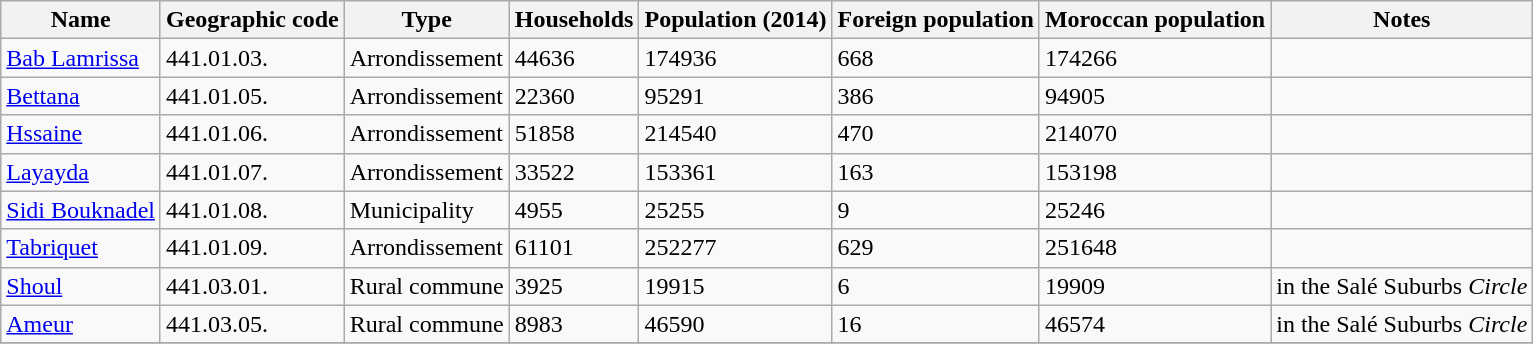<table class="wikitable sortable">
<tr>
<th>Name</th>
<th>Geographic code</th>
<th>Type</th>
<th>Households</th>
<th>Population (2014)</th>
<th>Foreign population</th>
<th>Moroccan population</th>
<th>Notes</th>
</tr>
<tr>
<td><a href='#'>Bab Lamrissa</a></td>
<td>441.01.03.</td>
<td>Arrondissement</td>
<td>44636</td>
<td>174936</td>
<td>668</td>
<td>174266</td>
<td></td>
</tr>
<tr>
<td><a href='#'>Bettana</a></td>
<td>441.01.05.</td>
<td>Arrondissement</td>
<td>22360</td>
<td>95291</td>
<td>386</td>
<td>94905</td>
<td></td>
</tr>
<tr>
<td><a href='#'>Hssaine</a></td>
<td>441.01.06.</td>
<td>Arrondissement</td>
<td>51858</td>
<td>214540</td>
<td>470</td>
<td>214070</td>
<td></td>
</tr>
<tr>
<td><a href='#'>Layayda</a></td>
<td>441.01.07.</td>
<td>Arrondissement</td>
<td>33522</td>
<td>153361</td>
<td>163</td>
<td>153198</td>
<td></td>
</tr>
<tr>
<td><a href='#'>Sidi Bouknadel</a></td>
<td>441.01.08.</td>
<td>Municipality</td>
<td>4955</td>
<td>25255</td>
<td>9</td>
<td>25246</td>
<td></td>
</tr>
<tr>
<td><a href='#'>Tabriquet</a></td>
<td>441.01.09.</td>
<td>Arrondissement</td>
<td>61101</td>
<td>252277</td>
<td>629</td>
<td>251648</td>
<td></td>
</tr>
<tr>
<td><a href='#'>Shoul</a></td>
<td>441.03.01.</td>
<td>Rural commune</td>
<td>3925</td>
<td>19915</td>
<td>6</td>
<td>19909</td>
<td>in the Salé Suburbs <em>Circle</em></td>
</tr>
<tr>
<td><a href='#'>Ameur</a></td>
<td>441.03.05.</td>
<td>Rural commune</td>
<td>8983</td>
<td>46590</td>
<td>16</td>
<td>46574</td>
<td>in the Salé Suburbs <em>Circle</em></td>
</tr>
<tr>
</tr>
</table>
